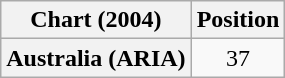<table class="wikitable plainrowheaders" style="text-align:center">
<tr>
<th>Chart (2004)</th>
<th>Position</th>
</tr>
<tr>
<th scope="row">Australia (ARIA)</th>
<td>37</td>
</tr>
</table>
